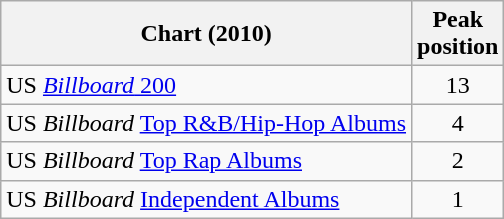<table class="wikitable sortable">
<tr>
<th>Chart (2010)</th>
<th>Peak<br>position</th>
</tr>
<tr>
<td>US <a href='#'><em>Billboard</em> 200</a></td>
<td style="text-align:center;">13</td>
</tr>
<tr>
<td>US <em>Billboard</em> <a href='#'>Top R&B/Hip-Hop Albums</a></td>
<td style="text-align:center;">4</td>
</tr>
<tr>
<td>US <em>Billboard</em> <a href='#'>Top Rap Albums</a></td>
<td style="text-align:center;">2</td>
</tr>
<tr>
<td>US <em>Billboard</em> <a href='#'>Independent Albums</a></td>
<td style="text-align:center;">1</td>
</tr>
</table>
